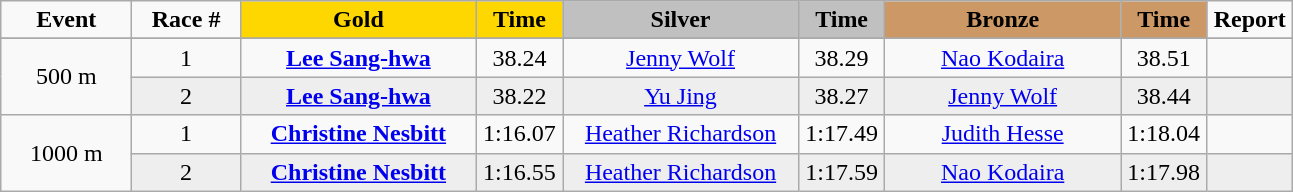<table class="wikitable">
<tr>
<td width="80" align="center"><strong>Event</strong></td>
<td width="65" align="center"><strong>Race #</strong></td>
<td width="150" bgcolor="gold" align="center"><strong>Gold</strong></td>
<td width="50" bgcolor="gold" align="center"><strong>Time</strong></td>
<td width="150" bgcolor="silver" align="center"><strong>Silver</strong></td>
<td width="50" bgcolor="silver" align="center"><strong>Time</strong></td>
<td width="150" bgcolor="#CC9966" align="center"><strong>Bronze</strong></td>
<td width="50" bgcolor="#CC9966" align="center"><strong>Time</strong></td>
<td width="50" align="center"><strong>Report</strong></td>
</tr>
<tr bgcolor="#cccccc">
</tr>
<tr>
<td rowspan=2 align="center">500 m</td>
<td align="center">1</td>
<td align="center"><strong><a href='#'>Lee Sang-hwa</a><br><small></small></strong></td>
<td align="center">38.24</td>
<td align="center"><a href='#'>Jenny Wolf</a><br><small></small></td>
<td align="center">38.29</td>
<td align="center"><a href='#'>Nao Kodaira</a><br><small></small></td>
<td align="center">38.51</td>
<td align="center"></td>
</tr>
<tr bgcolor="#eeeeee">
<td align="center">2</td>
<td align="center"><strong><a href='#'>Lee Sang-hwa</a><br><small></small></strong></td>
<td align="center">38.22</td>
<td align="center"><a href='#'>Yu Jing</a><br><small></small></td>
<td align="center">38.27</td>
<td align="center"><a href='#'>Jenny Wolf</a><br><small></small></td>
<td align="center">38.44</td>
<td align="center"></td>
</tr>
<tr>
<td rowspan=2 align="center">1000 m</td>
<td align="center">1</td>
<td align="center"><strong><a href='#'>Christine Nesbitt</a></strong><br><small></small></td>
<td align="center">1:16.07</td>
<td align="center"><a href='#'>Heather Richardson</a><br><small></small></td>
<td align="center">1:17.49</td>
<td align="center"><a href='#'>Judith Hesse</a><br><small></small></td>
<td align="center">1:18.04</td>
<td align="center"></td>
</tr>
<tr bgcolor="#eeeeee">
<td align="center">2</td>
<td align="center"><strong><a href='#'>Christine Nesbitt</a></strong><br><small></small></td>
<td align="center">1:16.55</td>
<td align="center"><a href='#'>Heather Richardson</a><br><small></small></td>
<td align="center">1:17.59</td>
<td align="center"><a href='#'>Nao Kodaira</a><br><small></small></td>
<td align="center">1:17.98</td>
<td align="center"></td>
</tr>
</table>
